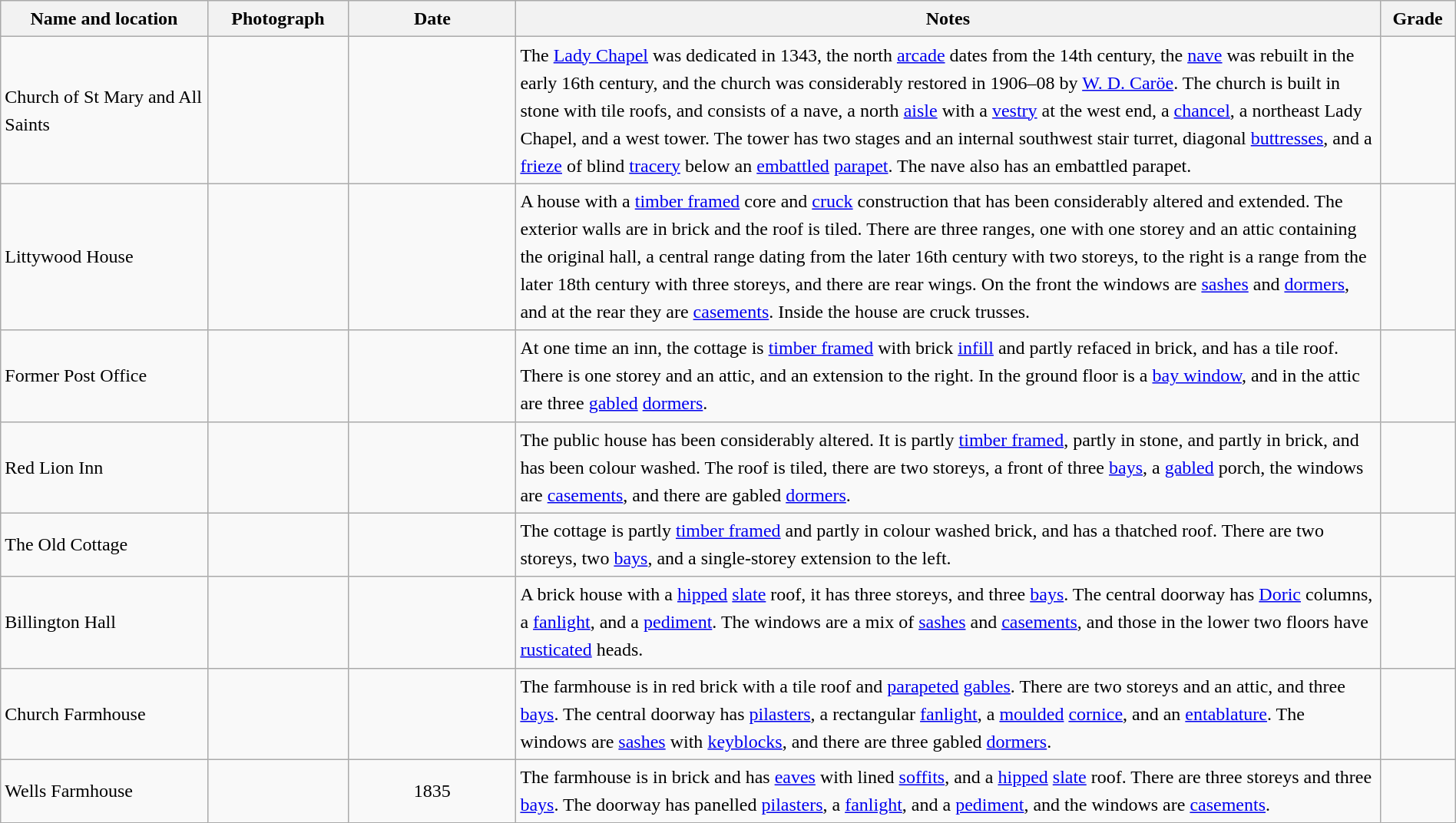<table class="wikitable sortable plainrowheaders" style="width:100%; border:0; text-align:left; line-height:150%;">
<tr>
<th scope="col"  style="width:150px">Name and location</th>
<th scope="col"  style="width:100px" class="unsortable">Photograph</th>
<th scope="col"  style="width:120px">Date</th>
<th scope="col"  style="width:650px" class="unsortable">Notes</th>
<th scope="col"  style="width:50px">Grade</th>
</tr>
<tr>
<td>Church of St Mary and All Saints<br><small></small></td>
<td></td>
<td align="center"></td>
<td>The <a href='#'>Lady Chapel</a> was dedicated in 1343, the north <a href='#'>arcade</a> dates from the 14th century, the <a href='#'>nave</a> was rebuilt in the early 16th century, and the church was considerably restored in 1906–08 by <a href='#'>W. D. Caröe</a>.  The church is built in stone with tile roofs, and consists of a nave, a north <a href='#'>aisle</a> with a <a href='#'>vestry</a> at the west end, a <a href='#'>chancel</a>, a northeast Lady Chapel, and a west tower.  The tower has two stages and an internal southwest stair turret, diagonal <a href='#'>buttresses</a>, and a <a href='#'>frieze</a> of blind <a href='#'>tracery</a> below an <a href='#'>embattled</a> <a href='#'>parapet</a>. The nave also has an embattled parapet.</td>
<td align="center" ></td>
</tr>
<tr>
<td>Littywood House<br><small></small></td>
<td></td>
<td align="center"></td>
<td>A house with a <a href='#'>timber framed</a> core and <a href='#'>cruck</a> construction that has been considerably altered and extended.  The exterior walls are in brick and the roof is tiled.  There are three ranges, one with one storey and an attic containing the original hall, a central range dating from the later 16th century with two storeys, to the right is a range from the later 18th century with three storeys, and there are rear wings.  On the front the windows are <a href='#'>sashes</a> and <a href='#'>dormers</a>, and at the rear they are <a href='#'>casements</a>.  Inside the house are cruck trusses.</td>
<td align="center" ></td>
</tr>
<tr>
<td>Former Post Office<br><small></small></td>
<td></td>
<td align="center"></td>
<td>At one time an inn, the cottage is <a href='#'>timber framed</a> with brick <a href='#'>infill</a> and partly refaced in brick, and has a tile roof.  There is one storey and an attic, and an extension to the right.  In the ground floor is a <a href='#'>bay window</a>, and in the attic are three <a href='#'>gabled</a> <a href='#'>dormers</a>.</td>
<td align="center" ></td>
</tr>
<tr>
<td>Red Lion Inn<br><small></small></td>
<td></td>
<td align="center"></td>
<td>The public house has been considerably altered.  It is partly <a href='#'>timber framed</a>, partly in stone, and partly in brick, and has been colour washed.  The roof is tiled, there are two storeys, a front of three <a href='#'>bays</a>, a <a href='#'>gabled</a> porch, the windows are <a href='#'>casements</a>, and there are gabled <a href='#'>dormers</a>.</td>
<td align="center" ></td>
</tr>
<tr>
<td>The Old Cottage<br><small></small></td>
<td></td>
<td align="center"></td>
<td>The cottage is partly <a href='#'>timber framed</a> and partly in colour washed brick, and has a thatched roof.  There are two storeys, two <a href='#'>bays</a>, and a single-storey extension to the left.</td>
<td align="center" ></td>
</tr>
<tr>
<td>Billington Hall<br><small></small></td>
<td></td>
<td align="center"></td>
<td>A brick house with a <a href='#'>hipped</a> <a href='#'>slate</a> roof, it has three storeys, and three <a href='#'>bays</a>.  The central doorway has <a href='#'>Doric</a> columns, a <a href='#'>fanlight</a>, and a <a href='#'>pediment</a>.  The windows are a mix of <a href='#'>sashes</a> and <a href='#'>casements</a>, and those in the lower two floors have <a href='#'>rusticated</a> heads.</td>
<td align="center" ></td>
</tr>
<tr>
<td>Church Farmhouse<br><small></small></td>
<td></td>
<td align="center"></td>
<td>The farmhouse is in red brick with a tile roof and <a href='#'>parapeted</a> <a href='#'>gables</a>.  There are two storeys and an attic, and three <a href='#'>bays</a>.  The central doorway has <a href='#'>pilasters</a>, a rectangular <a href='#'>fanlight</a>, a <a href='#'>moulded</a> <a href='#'>cornice</a>, and an <a href='#'>entablature</a>.  The windows are <a href='#'>sashes</a> with <a href='#'>keyblocks</a>, and there are three gabled <a href='#'>dormers</a>.</td>
<td align="center" ></td>
</tr>
<tr>
<td>Wells Farmhouse<br><small></small></td>
<td></td>
<td align="center">1835</td>
<td>The farmhouse is in brick and has <a href='#'>eaves</a> with lined <a href='#'>soffits</a>, and a <a href='#'>hipped</a> <a href='#'>slate</a> roof.  There are three storeys and three <a href='#'>bays</a>.  The doorway has panelled <a href='#'>pilasters</a>, a <a href='#'>fanlight</a>, and a <a href='#'>pediment</a>, and the windows are <a href='#'>casements</a>.</td>
<td align="center" ></td>
</tr>
<tr>
</tr>
</table>
